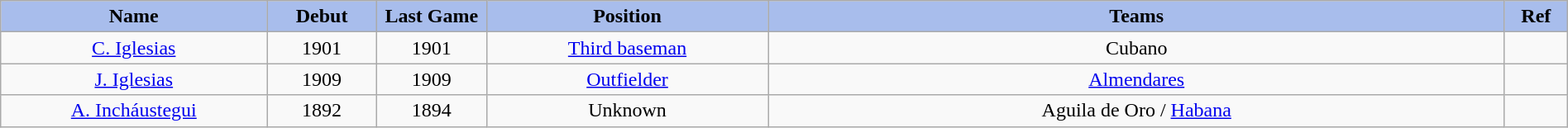<table class="wikitable" style="width: 100%">
<tr>
<th style="background:#a8bdec; width:17%;">Name</th>
<th style="width:7%; background:#a8bdec;">Debut</th>
<th style="width:7%; background:#a8bdec;">Last Game</th>
<th style="width:18%; background:#a8bdec;">Position</th>
<th style="width:47%; background:#a8bdec;">Teams</th>
<th style="width:4%; background:#a8bdec;">Ref</th>
</tr>
<tr align=center>
<td><a href='#'>C. Iglesias</a></td>
<td>1901</td>
<td>1901</td>
<td><a href='#'>Third baseman</a></td>
<td>Cubano</td>
<td></td>
</tr>
<tr align=center>
<td><a href='#'>J. Iglesias</a></td>
<td>1909</td>
<td>1909</td>
<td><a href='#'>Outfielder</a></td>
<td><a href='#'>Almendares</a></td>
<td></td>
</tr>
<tr align=center>
<td><a href='#'>A. Incháustegui</a></td>
<td>1892</td>
<td>1894</td>
<td>Unknown</td>
<td>Aguila de Oro / <a href='#'>Habana</a></td>
<td></td>
</tr>
</table>
